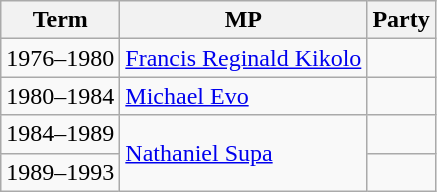<table class=wikitable>
<tr>
<th>Term</th>
<th>MP</th>
<th>Party</th>
</tr>
<tr>
<td>1976–1980</td>
<td><a href='#'>Francis Reginald Kikolo</a></td>
<td> </td>
</tr>
<tr>
<td>1980–1984</td>
<td><a href='#'>Michael Evo</a></td>
<td> </td>
</tr>
<tr>
<td>1984–1989</td>
<td rowspan=2><a href='#'>Nathaniel Supa</a></td>
<td> </td>
</tr>
<tr>
<td>1989–1993</td>
<td> </td>
</tr>
</table>
